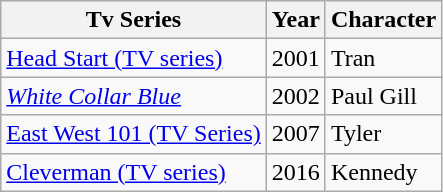<table class="wikitable">
<tr>
<th>Tv Series</th>
<th>Year</th>
<th>Character</th>
</tr>
<tr>
<td><a href='#'>Head Start (TV series)</a></td>
<td>2001</td>
<td>Tran</td>
</tr>
<tr>
<td><em><a href='#'>White Collar Blue</a></em></td>
<td>2002</td>
<td>Paul Gill</td>
</tr>
<tr>
<td><a href='#'>East West 101 (TV Series)</a></td>
<td>2007</td>
<td>Tyler</td>
</tr>
<tr>
<td><a href='#'>Cleverman (TV series)</a></td>
<td>2016</td>
<td>Kennedy</td>
</tr>
</table>
